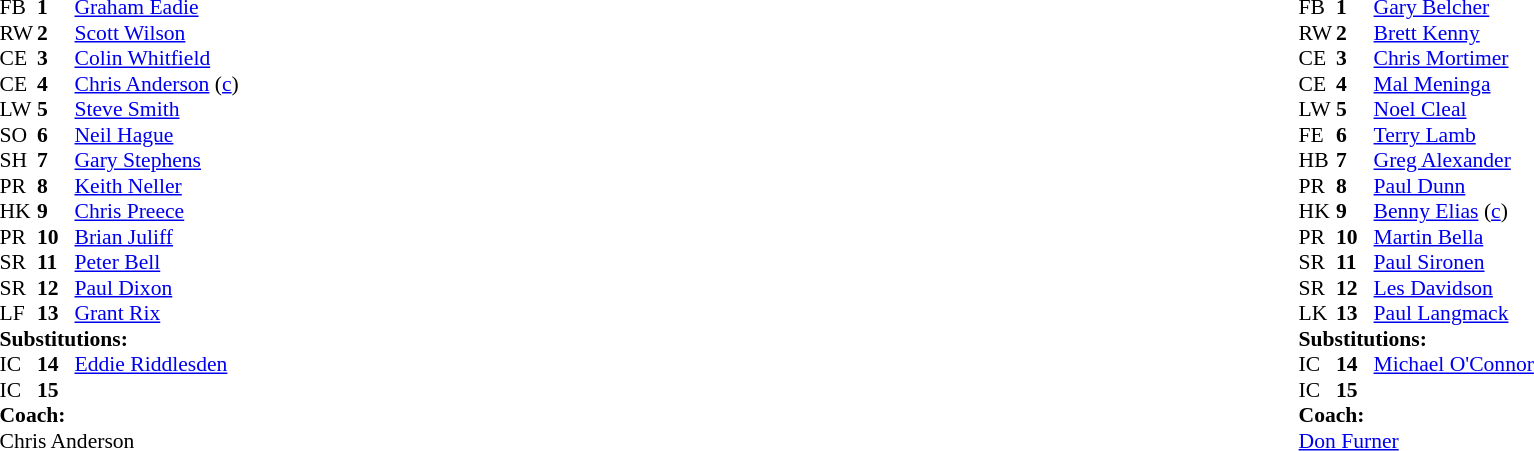<table width="100%">
<tr>
<td valign="top" width="50%"><br><table style="font-size: 90%" cellspacing="0" cellpadding="0">
<tr>
<th width="25"></th>
<th width="25"></th>
</tr>
<tr>
<td>FB</td>
<td><strong>1</strong></td>
<td><a href='#'>Graham Eadie</a></td>
</tr>
<tr>
<td>RW</td>
<td><strong>2</strong></td>
<td><a href='#'>Scott Wilson</a></td>
</tr>
<tr>
<td>CE</td>
<td><strong>3</strong></td>
<td><a href='#'>Colin Whitfield</a></td>
</tr>
<tr>
<td>CE</td>
<td><strong>4</strong></td>
<td><a href='#'>Chris Anderson</a> (<a href='#'>c</a>)</td>
</tr>
<tr>
<td>LW</td>
<td><strong>5</strong></td>
<td><a href='#'>Steve Smith</a></td>
</tr>
<tr>
<td>SO</td>
<td><strong>6</strong></td>
<td><a href='#'>Neil Hague</a></td>
</tr>
<tr>
<td>SH</td>
<td><strong>7</strong></td>
<td><a href='#'>Gary Stephens</a></td>
</tr>
<tr>
<td>PR</td>
<td><strong>8</strong></td>
<td><a href='#'>Keith Neller</a></td>
</tr>
<tr>
<td>HK</td>
<td><strong>9</strong></td>
<td><a href='#'>Chris Preece</a></td>
</tr>
<tr>
<td>PR</td>
<td><strong>10</strong></td>
<td><a href='#'>Brian Juliff</a></td>
</tr>
<tr>
<td>SR</td>
<td><strong>11</strong></td>
<td><a href='#'>Peter Bell</a></td>
</tr>
<tr>
<td>SR</td>
<td><strong>12</strong></td>
<td><a href='#'>Paul Dixon</a></td>
</tr>
<tr>
<td>LF</td>
<td><strong>13</strong></td>
<td><a href='#'>Grant Rix</a></td>
</tr>
<tr>
<td colspan=3><strong>Substitutions:</strong></td>
</tr>
<tr>
<td>IC</td>
<td><strong>14</strong></td>
<td><a href='#'>Eddie Riddlesden</a></td>
</tr>
<tr>
<td>IC</td>
<td><strong>15</strong></td>
<td></td>
</tr>
<tr>
<td colspan=3><strong>Coach:</strong></td>
</tr>
<tr>
<td colspan="4"> Chris Anderson</td>
</tr>
</table>
</td>
<td valign="top" width="50%"><br><table style="font-size: 90%" cellspacing="0" cellpadding="0" align="center">
<tr>
<th width="25"></th>
<th width="25"></th>
</tr>
<tr>
<td>FB</td>
<td><strong>1</strong></td>
<td><a href='#'>Gary Belcher</a></td>
</tr>
<tr>
<td>RW</td>
<td><strong>2</strong></td>
<td><a href='#'>Brett Kenny</a></td>
</tr>
<tr>
<td>CE</td>
<td><strong>3</strong></td>
<td><a href='#'>Chris Mortimer</a></td>
</tr>
<tr>
<td>CE</td>
<td><strong>4</strong></td>
<td><a href='#'>Mal Meninga</a></td>
</tr>
<tr>
<td>LW</td>
<td><strong>5</strong></td>
<td><a href='#'>Noel Cleal</a></td>
</tr>
<tr>
<td>FE</td>
<td><strong>6</strong></td>
<td><a href='#'>Terry Lamb</a></td>
</tr>
<tr>
<td>HB</td>
<td><strong>7</strong></td>
<td><a href='#'>Greg Alexander</a></td>
</tr>
<tr>
<td>PR</td>
<td><strong>8</strong></td>
<td><a href='#'>Paul Dunn</a></td>
</tr>
<tr>
<td>HK</td>
<td><strong>9</strong></td>
<td><a href='#'>Benny Elias</a> (<a href='#'>c</a>)</td>
</tr>
<tr>
<td>PR</td>
<td><strong>10</strong></td>
<td><a href='#'>Martin Bella</a></td>
</tr>
<tr>
<td>SR</td>
<td><strong>11</strong></td>
<td><a href='#'>Paul Sironen</a></td>
</tr>
<tr>
<td>SR</td>
<td><strong>12</strong></td>
<td><a href='#'>Les Davidson</a></td>
</tr>
<tr>
<td>LK</td>
<td><strong>13</strong></td>
<td><a href='#'>Paul Langmack</a></td>
</tr>
<tr>
<td colspan=3><strong>Substitutions:</strong></td>
</tr>
<tr>
<td>IC</td>
<td><strong>14</strong></td>
<td><a href='#'>Michael O'Connor</a></td>
</tr>
<tr>
<td>IC</td>
<td><strong>15</strong></td>
<td></td>
</tr>
<tr>
<td colspan=3><strong>Coach:</strong></td>
</tr>
<tr>
<td colspan="4"> <a href='#'>Don Furner</a></td>
</tr>
</table>
</td>
</tr>
</table>
